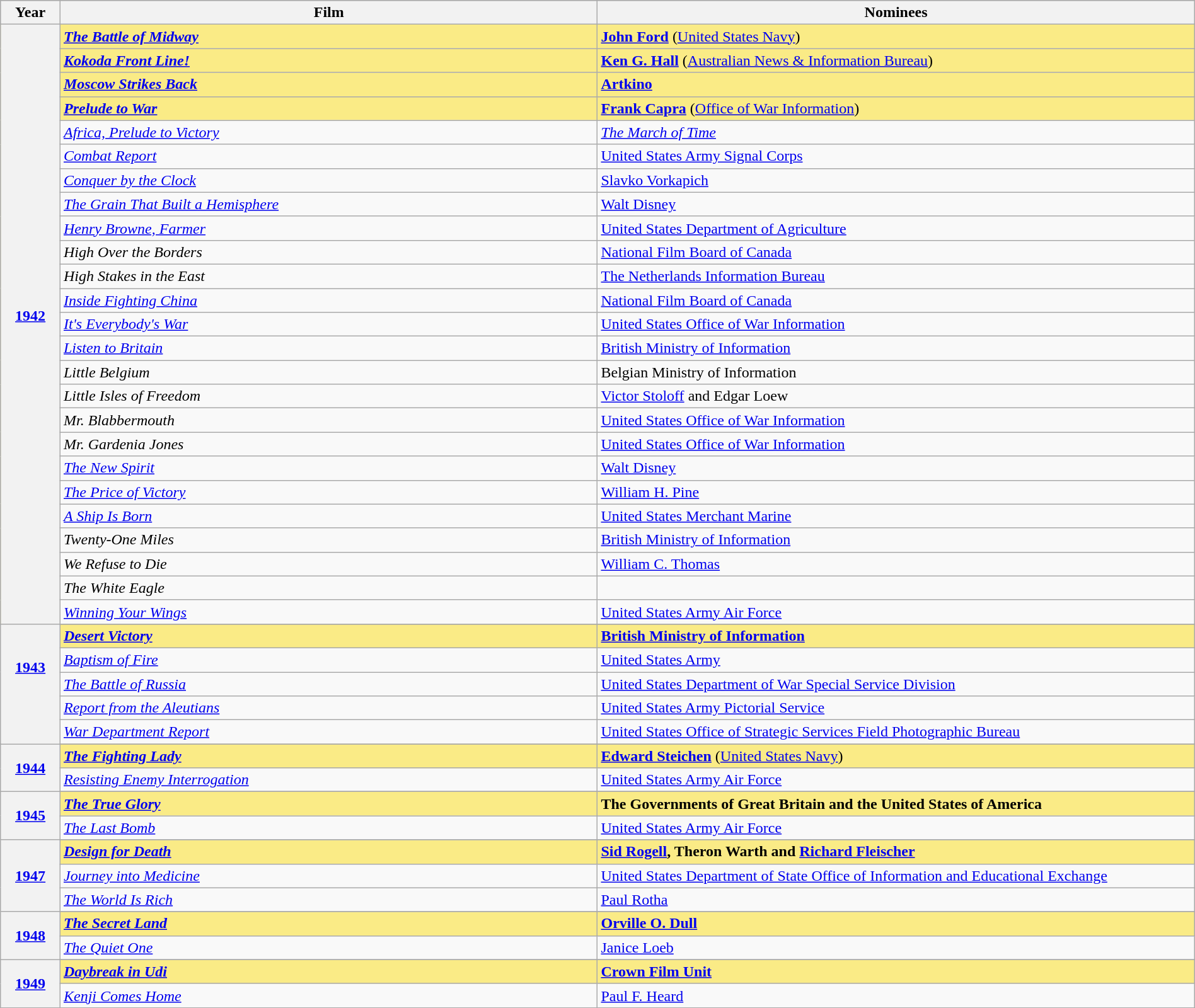<table class="wikitable" style="width:100%">
<tr bgcolor="#bebebe">
<th width="5%">Year</th>
<th width="45%">Film</th>
<th width="50%">Nominees</th>
</tr>
<tr style="background:#FAEB86">
<th rowspan="25"><a href='#'>1942</a><br> <br></th>
<td><strong><em><a href='#'>The Battle of Midway</a></em></strong></td>
<td><strong><a href='#'>John Ford</a></strong> (<a href='#'>United States Navy</a>)</td>
</tr>
<tr style="background:#FAEB86">
<td><strong><em><a href='#'>Kokoda Front Line!</a></em></strong></td>
<td><strong><a href='#'>Ken G. Hall</a></strong> (<a href='#'>Australian News & Information Bureau</a>)</td>
</tr>
<tr style="background:#FAEB86">
<td><strong><em><a href='#'>Moscow Strikes Back</a></em></strong></td>
<td><strong><a href='#'>Artkino</a></strong></td>
</tr>
<tr style="background:#FAEB86">
<td><strong><em><a href='#'>Prelude to War</a></em></strong></td>
<td><strong><a href='#'>Frank Capra</a></strong> (<a href='#'>Office of War Information</a>)</td>
</tr>
<tr>
<td><em><a href='#'>Africa, Prelude to Victory</a></em></td>
<td><em><a href='#'>The March of Time</a></em></td>
</tr>
<tr>
<td><em><a href='#'>Combat Report</a></em></td>
<td><a href='#'>United States Army Signal Corps</a></td>
</tr>
<tr>
<td><em><a href='#'>Conquer by the Clock</a></em></td>
<td> <a href='#'>Slavko Vorkapich</a></td>
</tr>
<tr>
<td><em><a href='#'>The Grain That Built a Hemisphere</a></em></td>
<td><a href='#'>Walt Disney</a></td>
</tr>
<tr>
<td><em><a href='#'>Henry Browne, Farmer</a></em></td>
<td><a href='#'>United States Department of Agriculture</a></td>
</tr>
<tr>
<td><em>High Over the Borders</em></td>
<td><a href='#'>National Film Board of Canada</a></td>
</tr>
<tr>
<td><em>High Stakes in the East</em></td>
<td><a href='#'>The Netherlands Information Bureau</a></td>
</tr>
<tr>
<td><em><a href='#'>Inside Fighting China</a></em></td>
<td><a href='#'>National Film Board of Canada</a></td>
</tr>
<tr>
<td><em><a href='#'>It's Everybody's War</a></em></td>
<td><a href='#'>United States Office of War Information</a></td>
</tr>
<tr>
<td><em><a href='#'>Listen to Britain</a></em></td>
<td><a href='#'>British Ministry of Information</a></td>
</tr>
<tr>
<td><em>Little Belgium</em></td>
<td>Belgian Ministry of Information</td>
</tr>
<tr>
<td><em>Little Isles of Freedom</em></td>
<td><a href='#'>Victor Stoloff</a> and Edgar Loew</td>
</tr>
<tr>
<td><em>Mr. Blabbermouth</em></td>
<td><a href='#'>United States Office of War Information</a></td>
</tr>
<tr>
<td><em>Mr. Gardenia Jones</em></td>
<td><a href='#'>United States Office of War Information</a></td>
</tr>
<tr>
<td><em><a href='#'>The New Spirit</a></em></td>
<td><a href='#'>Walt Disney</a></td>
</tr>
<tr>
<td><em><a href='#'>The Price of Victory</a></em></td>
<td><a href='#'>William H. Pine</a></td>
</tr>
<tr>
<td><em><a href='#'>A Ship Is Born</a></em></td>
<td><a href='#'>United States Merchant Marine</a></td>
</tr>
<tr>
<td><em>Twenty-One Miles</em></td>
<td><a href='#'>British Ministry of Information</a></td>
</tr>
<tr>
<td><em>We Refuse to Die</em></td>
<td><a href='#'>William C. Thomas</a></td>
</tr>
<tr>
<td><em>The White Eagle</em></td>
<td></td>
</tr>
<tr>
<td><em><a href='#'>Winning Your Wings</a></em></td>
<td><a href='#'>United States Army Air Force</a></td>
</tr>
<tr>
<th rowspan="6" style="text-align:center"><a href='#'>1943</a><br> <br> <br></th>
</tr>
<tr style="background:#FAEB86">
<td><strong><em><a href='#'>Desert Victory</a></em></strong></td>
<td><strong><a href='#'>British Ministry of Information</a></strong></td>
</tr>
<tr>
<td><em><a href='#'>Baptism of Fire</a></em></td>
<td><a href='#'>United States Army</a></td>
</tr>
<tr>
<td><em><a href='#'>The Battle of Russia</a></em></td>
<td><a href='#'>United States Department of War Special Service Division</a></td>
</tr>
<tr>
<td><em><a href='#'>Report from the Aleutians</a></em></td>
<td><a href='#'>United States Army Pictorial Service</a></td>
</tr>
<tr>
<td><em><a href='#'>War Department Report</a></em></td>
<td><a href='#'>United States Office of Strategic Services Field Photographic Bureau</a></td>
</tr>
<tr>
<th rowspan="3" style="text-align:center"><a href='#'>1944</a><br></th>
</tr>
<tr style="background:#FAEB86">
<td><strong><em><a href='#'>The Fighting Lady</a></em></strong></td>
<td><strong><a href='#'>Edward Steichen</a></strong> (<a href='#'>United States Navy</a>)</td>
</tr>
<tr>
<td><em><a href='#'>Resisting Enemy Interrogation</a></em></td>
<td><a href='#'>United States Army Air Force</a></td>
</tr>
<tr>
<th rowspan="3" style="text-align:center"><a href='#'>1945</a><br></th>
</tr>
<tr style="background:#FAEB86">
<td><strong><em><a href='#'>The True Glory</a></em></strong></td>
<td><strong>The Governments of Great Britain and the United States of America</strong></td>
</tr>
<tr>
<td><em><a href='#'>The Last Bomb</a></em></td>
<td><a href='#'>United States Army Air Force</a></td>
</tr>
<tr>
<th rowspan="4" style="text-align:center"><a href='#'>1947</a><br></th>
</tr>
<tr style="background:#FAEB86">
<td><strong><em><a href='#'>Design for Death</a></em></strong></td>
<td><strong><a href='#'>Sid Rogell</a>, Theron Warth and <a href='#'>Richard Fleischer</a></strong></td>
</tr>
<tr>
<td><em><a href='#'>Journey into Medicine</a></em></td>
<td><a href='#'>United States Department of State Office of Information and Educational Exchange</a></td>
</tr>
<tr>
<td><em><a href='#'>The World Is Rich</a></em></td>
<td><a href='#'>Paul Rotha</a></td>
</tr>
<tr>
<th rowspan="3" style="text-align:center"><a href='#'>1948</a><br></th>
</tr>
<tr style="background:#FAEB86">
<td><strong><em><a href='#'>The Secret Land</a></em></strong></td>
<td><strong><a href='#'>Orville O. Dull</a></strong></td>
</tr>
<tr>
<td><em><a href='#'>The Quiet One</a></em></td>
<td><a href='#'>Janice Loeb</a></td>
</tr>
<tr>
<th rowspan="3" style="text-align:center"><a href='#'>1949</a><br></th>
</tr>
<tr style="background:#FAEB86">
<td><strong><em><a href='#'>Daybreak in Udi</a></em></strong></td>
<td><strong><a href='#'>Crown Film Unit</a></strong></td>
</tr>
<tr>
<td><em><a href='#'>Kenji Comes Home</a></em></td>
<td><a href='#'>Paul F. Heard</a></td>
</tr>
<tr>
</tr>
</table>
